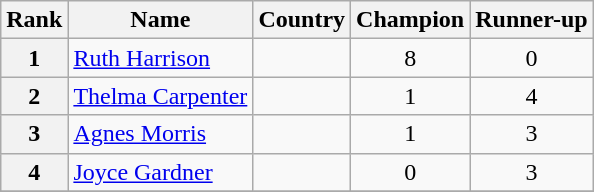<table class="wikitable sortable" style="font-size:100%; text-align: center;">
<tr>
<th scope=col>Rank</th>
<th scope=col>Name</th>
<th scope=col>Country</th>
<th scope=col>Champion</th>
<th scope=col>Runner-up</th>
</tr>
<tr>
<th scope=row>1</th>
<td align="left" data-sort-value="Harrison, Ruth"><a href='#'>Ruth Harrison</a></td>
<td align="left"></td>
<td>8</td>
<td>0</td>
</tr>
<tr>
<th scope=row>2</th>
<td align="left" data-sort-value="Carpenter, Thelma"><a href='#'>Thelma Carpenter</a></td>
<td align="left"></td>
<td>1</td>
<td>4</td>
</tr>
<tr>
<th scope=row>3</th>
<td align="left" data-sort-value="Morris, Agnes"><a href='#'>Agnes Morris</a></td>
<td align="left"></td>
<td>1</td>
<td>3</td>
</tr>
<tr>
<th scope=row>4</th>
<td align="left" data-sort-value="Gardner, Joyce"><a href='#'>Joyce Gardner</a></td>
<td align="left"></td>
<td>0</td>
<td>3</td>
</tr>
<tr>
</tr>
</table>
